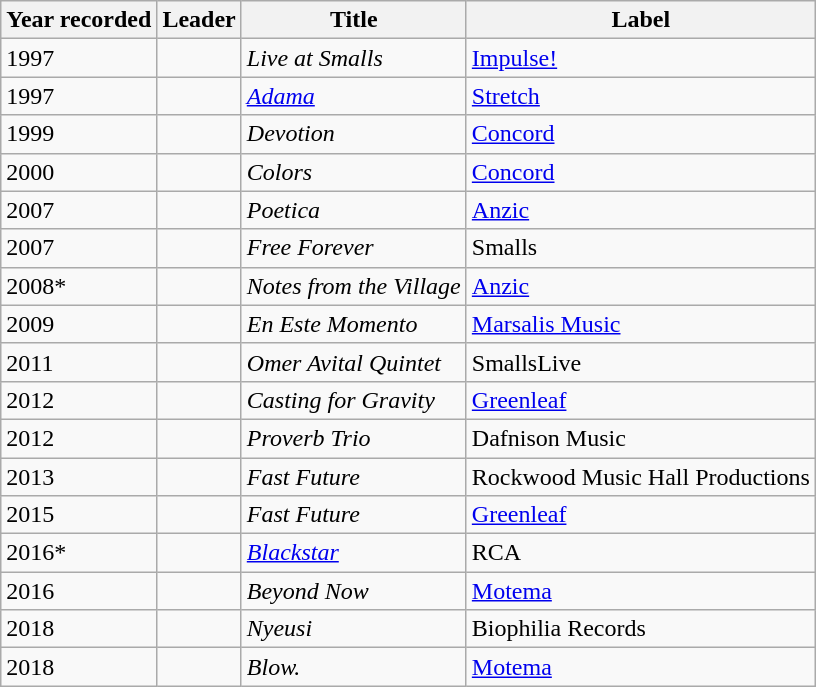<table class="wikitable sortable">
<tr>
<th>Year recorded</th>
<th>Leader</th>
<th>Title</th>
<th>Label</th>
</tr>
<tr>
<td>1997</td>
<td></td>
<td><em>Live at Smalls</em></td>
<td><a href='#'>Impulse!</a></td>
</tr>
<tr>
<td>1997</td>
<td></td>
<td><em><a href='#'>Adama</a></em></td>
<td><a href='#'>Stretch</a></td>
</tr>
<tr>
<td>1999</td>
<td></td>
<td><em>Devotion</em></td>
<td><a href='#'>Concord</a></td>
</tr>
<tr>
<td>2000</td>
<td></td>
<td><em>Colors</em></td>
<td><a href='#'>Concord</a></td>
</tr>
<tr>
<td>2007</td>
<td></td>
<td><em>Poetica</em></td>
<td><a href='#'>Anzic</a></td>
</tr>
<tr>
<td>2007</td>
<td></td>
<td><em>Free Forever</em></td>
<td>Smalls</td>
</tr>
<tr>
<td>2008*</td>
<td></td>
<td><em>Notes from the Village</em></td>
<td><a href='#'>Anzic</a></td>
</tr>
<tr>
<td>2009</td>
<td></td>
<td><em>En Este Momento</em></td>
<td><a href='#'>Marsalis Music</a></td>
</tr>
<tr>
<td>2011</td>
<td></td>
<td><em>Omer Avital Quintet</em></td>
<td>SmallsLive</td>
</tr>
<tr>
<td>2012</td>
<td></td>
<td><em>Casting for Gravity</em></td>
<td><a href='#'>Greenleaf</a></td>
</tr>
<tr>
<td>2012</td>
<td></td>
<td><em>Proverb Trio</em></td>
<td>Dafnison Music</td>
</tr>
<tr>
<td>2013</td>
<td></td>
<td><em>Fast Future</em></td>
<td>Rockwood Music Hall Productions</td>
</tr>
<tr>
<td>2015</td>
<td></td>
<td><em>Fast Future</em></td>
<td><a href='#'>Greenleaf</a></td>
</tr>
<tr>
<td>2016*</td>
<td></td>
<td><em><a href='#'>Blackstar</a></em></td>
<td>RCA</td>
</tr>
<tr>
<td>2016</td>
<td></td>
<td><em>Beyond Now</em></td>
<td><a href='#'>Motema</a></td>
</tr>
<tr>
<td>2018</td>
<td></td>
<td><em>Nyeusi</em></td>
<td>Biophilia Records</td>
</tr>
<tr>
<td>2018</td>
<td></td>
<td><em>Blow.</em></td>
<td><a href='#'>Motema</a></td>
</tr>
</table>
